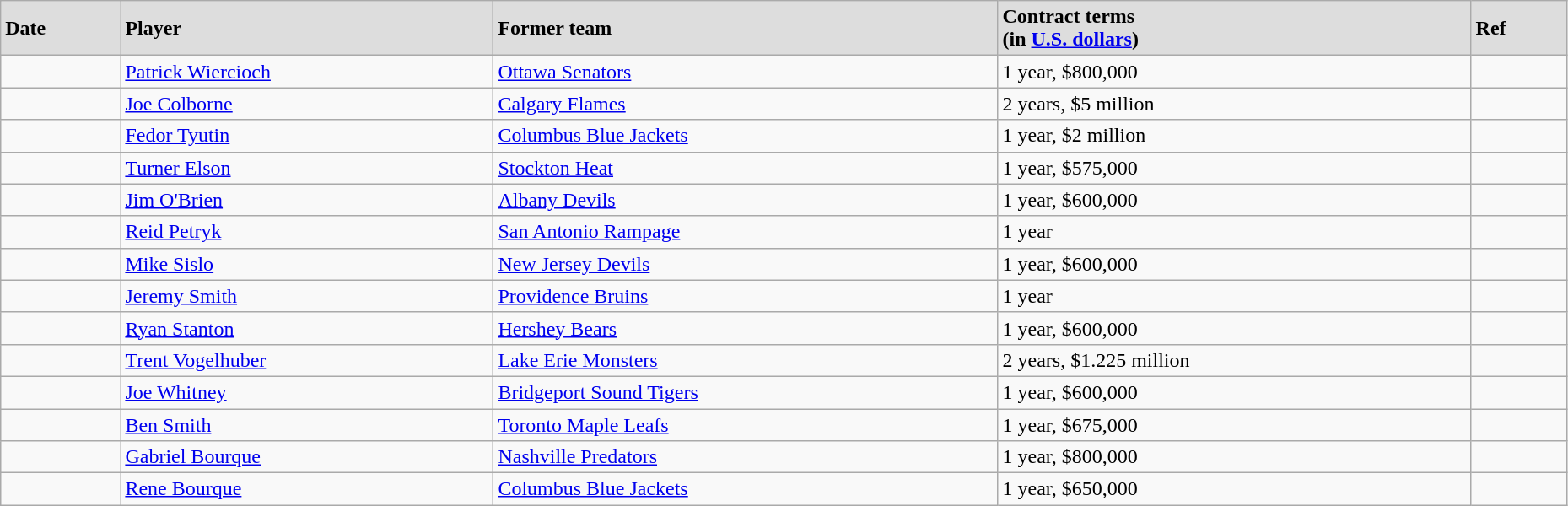<table class="wikitable" width=98%>
<tr style="background:#ddd;">
<td><strong>Date</strong></td>
<td><strong>Player</strong></td>
<td><strong>Former team</strong></td>
<td><strong>Contract terms</strong><br><strong>(in <a href='#'>U.S. dollars</a>)</strong></td>
<td><strong>Ref</strong></td>
</tr>
<tr>
<td></td>
<td><a href='#'>Patrick Wiercioch</a></td>
<td><a href='#'>Ottawa Senators</a></td>
<td>1 year, $800,000</td>
<td></td>
</tr>
<tr>
<td></td>
<td><a href='#'>Joe Colborne</a></td>
<td><a href='#'>Calgary Flames</a></td>
<td>2 years, $5 million</td>
<td></td>
</tr>
<tr>
<td></td>
<td><a href='#'>Fedor Tyutin</a></td>
<td><a href='#'>Columbus Blue Jackets</a></td>
<td>1 year, $2 million</td>
<td></td>
</tr>
<tr>
<td></td>
<td><a href='#'>Turner Elson</a></td>
<td><a href='#'>Stockton Heat</a></td>
<td>1 year, $575,000</td>
<td></td>
</tr>
<tr>
<td></td>
<td><a href='#'>Jim O'Brien</a></td>
<td><a href='#'>Albany Devils</a></td>
<td>1 year, $600,000</td>
<td></td>
</tr>
<tr>
<td></td>
<td><a href='#'>Reid Petryk</a></td>
<td><a href='#'>San Antonio Rampage</a></td>
<td>1 year</td>
<td></td>
</tr>
<tr>
<td></td>
<td><a href='#'>Mike Sislo</a></td>
<td><a href='#'>New Jersey Devils</a></td>
<td>1 year, $600,000</td>
<td></td>
</tr>
<tr>
<td></td>
<td><a href='#'>Jeremy Smith</a></td>
<td><a href='#'>Providence Bruins</a></td>
<td>1 year</td>
<td></td>
</tr>
<tr>
<td></td>
<td><a href='#'>Ryan Stanton</a></td>
<td><a href='#'>Hershey Bears</a></td>
<td>1 year, $600,000</td>
<td></td>
</tr>
<tr>
<td></td>
<td><a href='#'>Trent Vogelhuber</a></td>
<td><a href='#'>Lake Erie Monsters</a></td>
<td>2 years, $1.225 million</td>
<td></td>
</tr>
<tr>
<td></td>
<td><a href='#'>Joe Whitney</a></td>
<td><a href='#'>Bridgeport Sound Tigers</a></td>
<td>1 year, $600,000</td>
<td></td>
</tr>
<tr>
<td></td>
<td><a href='#'>Ben Smith</a></td>
<td><a href='#'>Toronto Maple Leafs</a></td>
<td>1 year, $675,000</td>
<td></td>
</tr>
<tr>
<td></td>
<td><a href='#'>Gabriel Bourque</a></td>
<td><a href='#'>Nashville Predators</a></td>
<td>1 year, $800,000</td>
<td></td>
</tr>
<tr>
<td></td>
<td><a href='#'>Rene Bourque</a></td>
<td><a href='#'>Columbus Blue Jackets</a></td>
<td>1 year, $650,000</td>
<td></td>
</tr>
</table>
